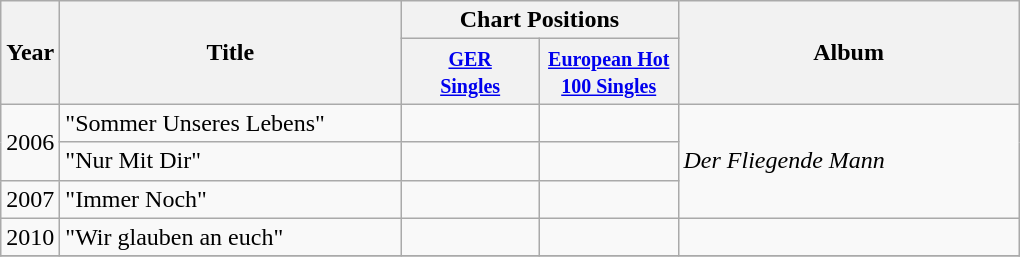<table class="wikitable">
<tr>
<th width="28" rowspan="2"><strong>Year</strong></th>
<th width="220" rowspan="2"><strong>Title</strong></th>
<th colspan="2"><strong>Chart Positions</strong></th>
<th width="220" rowspan="2"><strong>Album</strong></th>
</tr>
<tr>
<th width="85"><small><a href='#'>GER <br>Singles</a></small></th>
<th width="85"><small><a href='#'>European Hot 100 Singles</a></small></th>
</tr>
<tr>
<td align="left" rowspan="2">2006</td>
<td>"Sommer Unseres Lebens"</td>
<td></td>
<td></td>
<td align="left" rowspan="3"><em>Der Fliegende Mann</em></td>
</tr>
<tr>
<td>"Nur Mit Dir"</td>
<td></td>
<td></td>
</tr>
<tr>
<td>2007</td>
<td>"Immer Noch"</td>
<td></td>
<td></td>
</tr>
<tr>
<td>2010</td>
<td>"Wir glauben an euch"</td>
<td></td>
<td></td>
<td></td>
</tr>
<tr>
</tr>
</table>
